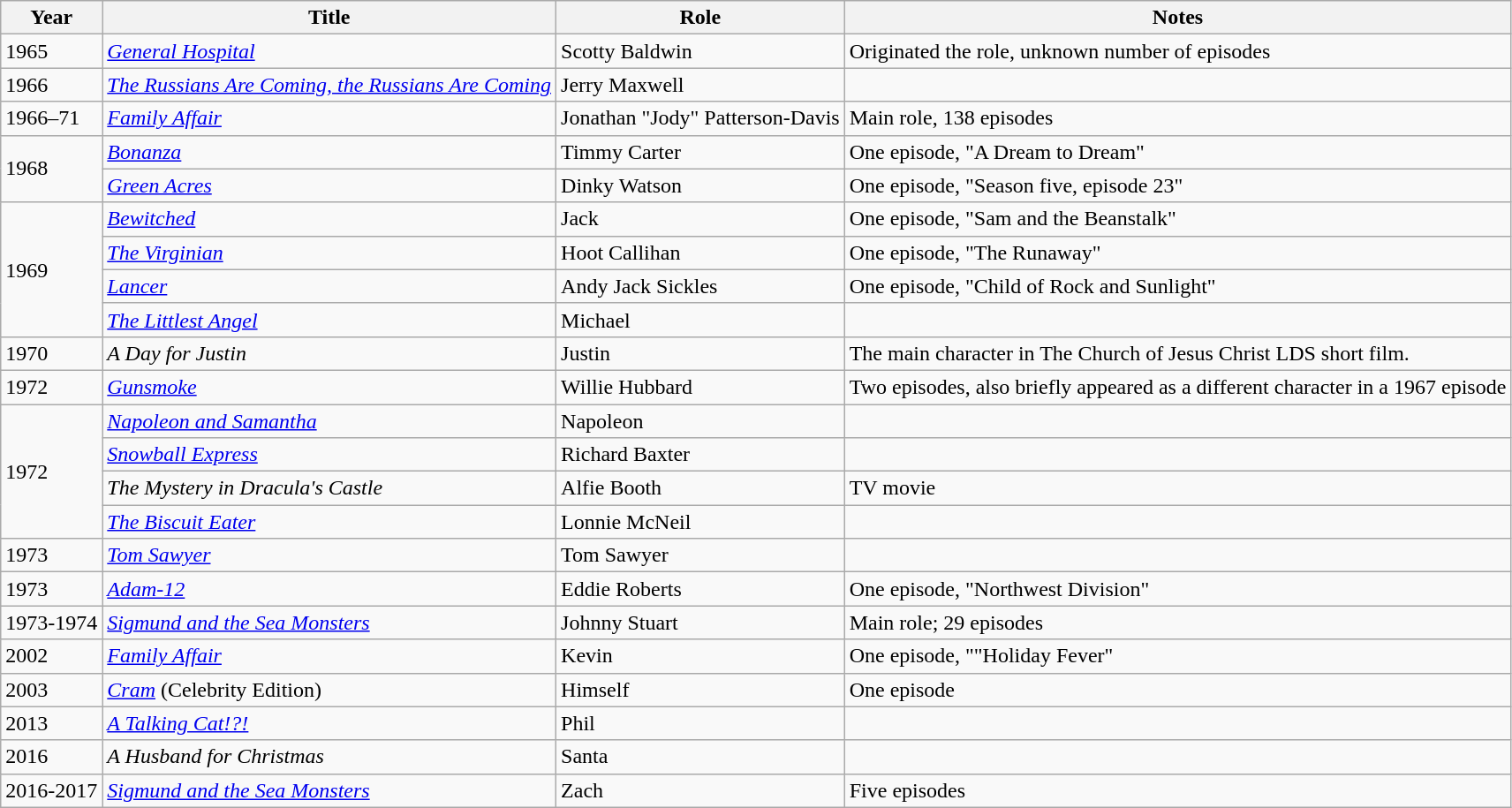<table class="wikitable sortable">
<tr>
<th>Year</th>
<th>Title</th>
<th>Role</th>
<th class="unsortable">Notes</th>
</tr>
<tr>
<td>1965</td>
<td><em><a href='#'>General Hospital</a></em></td>
<td>Scotty Baldwin</td>
<td>Originated the role, unknown number of episodes</td>
</tr>
<tr>
<td>1966</td>
<td><em><a href='#'>The Russians Are Coming, the Russians Are Coming</a></em></td>
<td>Jerry Maxwell</td>
<td></td>
</tr>
<tr>
<td>1966–71</td>
<td><em><a href='#'>Family Affair</a></em></td>
<td>Jonathan "Jody" Patterson-Davis</td>
<td>Main role, 138 episodes</td>
</tr>
<tr>
<td rowspan=2>1968</td>
<td><em><a href='#'>Bonanza</a></em></td>
<td>Timmy Carter</td>
<td>One episode, "A Dream to Dream"</td>
</tr>
<tr>
<td><em><a href='#'>Green Acres</a></em></td>
<td>Dinky Watson</td>
<td>One episode, "Season five, episode 23"</td>
</tr>
<tr>
<td rowspan=4>1969</td>
<td><em><a href='#'>Bewitched</a></em></td>
<td>Jack</td>
<td>One episode, "Sam and the Beanstalk"</td>
</tr>
<tr>
<td><em><a href='#'>The Virginian</a></em></td>
<td>Hoot Callihan</td>
<td>One episode, "The Runaway"</td>
</tr>
<tr>
<td><em><a href='#'>Lancer</a></em></td>
<td>Andy Jack Sickles</td>
<td>One episode, "Child of Rock and Sunlight"</td>
</tr>
<tr>
<td><em><a href='#'>The Littlest Angel</a></em></td>
<td>Michael </td>
</tr>
<tr>
<td>1970</td>
<td><em>A Day for Justin</em></td>
<td>Justin</td>
<td>The main character in The Church of Jesus Christ LDS short film.</td>
</tr>
<tr>
<td>1972</td>
<td><em><a href='#'>Gunsmoke</a></em></td>
<td>Willie Hubbard</td>
<td>Two episodes, also briefly appeared as a different character in a 1967 episode</td>
</tr>
<tr>
<td rowspan=4>1972</td>
<td><em><a href='#'>Napoleon and Samantha</a></em></td>
<td>Napoleon</td>
<td></td>
</tr>
<tr>
<td><em><a href='#'>Snowball Express</a></em></td>
<td>Richard Baxter</td>
<td></td>
</tr>
<tr>
<td><em>The Mystery in Dracula's Castle</em></td>
<td>Alfie Booth</td>
<td>TV movie</td>
</tr>
<tr>
<td><em><a href='#'>The Biscuit Eater</a></em></td>
<td>Lonnie McNeil</td>
<td></td>
</tr>
<tr>
<td>1973</td>
<td><em><a href='#'>Tom Sawyer</a></em></td>
<td>Tom Sawyer</td>
<td></td>
</tr>
<tr>
<td>1973</td>
<td><em><a href='#'>Adam-12</a></em></td>
<td>Eddie Roberts</td>
<td>One episode, "Northwest Division"</td>
</tr>
<tr>
<td>1973-1974</td>
<td><em><a href='#'>Sigmund and the Sea Monsters</a></em></td>
<td>Johnny Stuart</td>
<td>Main role; 29 episodes</td>
</tr>
<tr>
<td>2002</td>
<td><em><a href='#'>Family Affair</a></em></td>
<td>Kevin</td>
<td>One episode, ""Holiday Fever"</td>
</tr>
<tr>
<td>2003</td>
<td><em><a href='#'>Cram</a></em> (Celebrity Edition)</td>
<td>Himself</td>
<td>One episode</td>
</tr>
<tr>
<td>2013</td>
<td><em><a href='#'>A Talking Cat!?!</a></em></td>
<td>Phil</td>
<td></td>
</tr>
<tr>
<td>2016</td>
<td><em>A Husband for Christmas</em></td>
<td>Santa</td>
<td></td>
</tr>
<tr>
<td>2016-2017</td>
<td><em><a href='#'>Sigmund and the Sea Monsters</a></em></td>
<td>Zach</td>
<td>Five episodes</td>
</tr>
</table>
